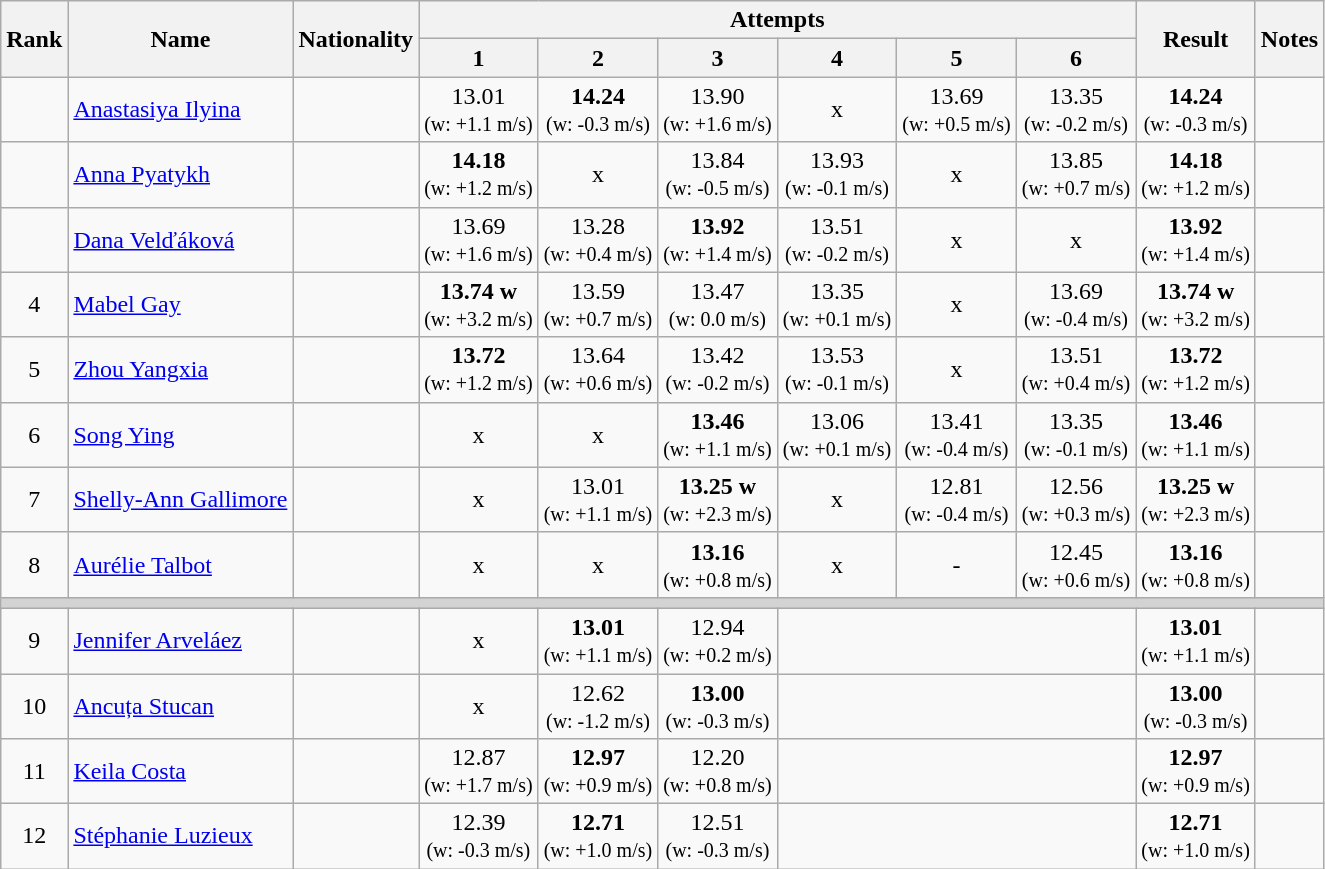<table class="wikitable sortable" style="text-align:center">
<tr>
<th rowspan=2>Rank</th>
<th rowspan=2>Name</th>
<th rowspan=2>Nationality</th>
<th colspan=6>Attempts</th>
<th rowspan=2>Result</th>
<th rowspan=2>Notes</th>
</tr>
<tr>
<th>1</th>
<th>2</th>
<th>3</th>
<th>4</th>
<th>5</th>
<th>6</th>
</tr>
<tr>
<td></td>
<td align=left><a href='#'>Anastasiya Ilyina</a></td>
<td align=left></td>
<td>13.01<br><small>(w: +1.1 m/s)</small></td>
<td><strong>14.24</strong><br><small>(w: -0.3 m/s)</small></td>
<td>13.90<br><small>(w: +1.6 m/s)</small></td>
<td>x</td>
<td>13.69<br><small>(w: +0.5 m/s)</small></td>
<td>13.35<br><small>(w: -0.2 m/s)</small></td>
<td><strong>14.24</strong> <br><small>(w: -0.3 m/s)</small></td>
<td></td>
</tr>
<tr>
<td></td>
<td align=left><a href='#'>Anna Pyatykh</a></td>
<td align=left></td>
<td><strong>14.18</strong><br><small>(w: +1.2 m/s)</small></td>
<td>x</td>
<td>13.84<br><small>(w: -0.5 m/s)</small></td>
<td>13.93<br><small>(w: -0.1 m/s)</small></td>
<td>x</td>
<td>13.85<br><small>(w: +0.7 m/s)</small></td>
<td><strong>14.18</strong> <br><small>(w: +1.2 m/s)</small></td>
<td></td>
</tr>
<tr>
<td></td>
<td align=left><a href='#'>Dana Velďáková</a></td>
<td align=left></td>
<td>13.69<br><small>(w: +1.6 m/s)</small></td>
<td>13.28<br><small>(w: +0.4 m/s)</small></td>
<td><strong>13.92</strong><br><small>(w: +1.4 m/s)</small></td>
<td>13.51<br><small>(w: -0.2 m/s)</small></td>
<td>x</td>
<td>x</td>
<td><strong>13.92</strong> <br><small>(w: +1.4 m/s)</small></td>
<td></td>
</tr>
<tr>
<td>4</td>
<td align=left><a href='#'>Mabel Gay</a></td>
<td align=left></td>
<td><strong>13.74</strong> <strong>w</strong> <br><small>(w: +3.2 m/s)</small></td>
<td>13.59<br><small>(w: +0.7 m/s)</small></td>
<td>13.47<br><small>(w: 0.0 m/s)</small></td>
<td>13.35<br><small>(w: +0.1 m/s)</small></td>
<td>x</td>
<td>13.69<br><small>(w: -0.4 m/s)</small></td>
<td><strong>13.74</strong>  <strong>w</strong> <br><small>(w: +3.2 m/s)</small></td>
<td></td>
</tr>
<tr>
<td>5</td>
<td align=left><a href='#'>Zhou Yangxia</a></td>
<td align=left></td>
<td><strong>13.72</strong><br><small>(w: +1.2 m/s)</small></td>
<td>13.64<br><small>(w: +0.6 m/s)</small></td>
<td>13.42<br><small>(w: -0.2 m/s)</small></td>
<td>13.53<br><small>(w: -0.1 m/s)</small></td>
<td>x</td>
<td>13.51<br><small>(w: +0.4 m/s)</small></td>
<td><strong>13.72</strong> <br><small>(w: +1.2 m/s)</small></td>
<td></td>
</tr>
<tr>
<td>6</td>
<td align=left><a href='#'>Song Ying</a></td>
<td align=left></td>
<td>x</td>
<td>x</td>
<td><strong>13.46</strong><br><small>(w: +1.1 m/s)</small></td>
<td>13.06<br><small>(w: +0.1 m/s)</small></td>
<td>13.41<br><small>(w: -0.4 m/s)</small></td>
<td>13.35<br><small>(w: -0.1 m/s)</small></td>
<td><strong>13.46</strong> <br><small>(w: +1.1 m/s)</small></td>
<td></td>
</tr>
<tr>
<td>7</td>
<td align=left><a href='#'>Shelly-Ann Gallimore</a></td>
<td align=left></td>
<td>x</td>
<td>13.01<br><small>(w: +1.1 m/s)</small></td>
<td><strong>13.25</strong> <strong>w</strong> <br><small>(w: +2.3 m/s)</small></td>
<td>x</td>
<td>12.81<br><small>(w: -0.4 m/s)</small></td>
<td>12.56<br><small>(w: +0.3 m/s)</small></td>
<td><strong>13.25</strong>  <strong>w</strong> <br><small>(w: +2.3 m/s)</small></td>
<td></td>
</tr>
<tr>
<td>8</td>
<td align=left><a href='#'>Aurélie Talbot</a></td>
<td align=left></td>
<td>x</td>
<td>x</td>
<td><strong>13.16</strong><br><small>(w: +0.8 m/s)</small></td>
<td>x</td>
<td>-</td>
<td>12.45<br><small>(w: +0.6 m/s)</small></td>
<td><strong>13.16</strong> <br><small>(w: +0.8 m/s)</small></td>
<td></td>
</tr>
<tr>
<td colspan=11 bgcolor=lightgray></td>
</tr>
<tr>
<td>9</td>
<td align=left><a href='#'>Jennifer Arveláez</a></td>
<td align=left></td>
<td>x</td>
<td><strong>13.01</strong><br><small>(w: +1.1 m/s)</small></td>
<td>12.94<br><small>(w: +0.2 m/s)</small></td>
<td colspan=3></td>
<td><strong>13.01</strong> <br><small>(w: +1.1 m/s)</small></td>
<td></td>
</tr>
<tr>
<td>10</td>
<td align=left><a href='#'>Ancuța Stucan</a></td>
<td align=left></td>
<td>x</td>
<td>12.62<br><small>(w: -1.2 m/s)</small></td>
<td><strong>13.00</strong><br><small>(w: -0.3 m/s)</small></td>
<td colspan=3></td>
<td><strong>13.00</strong> <br><small>(w: -0.3 m/s)</small></td>
<td></td>
</tr>
<tr>
<td>11</td>
<td align=left><a href='#'>Keila Costa</a></td>
<td align=left></td>
<td>12.87<br><small>(w: +1.7 m/s)</small></td>
<td><strong>12.97</strong><br><small>(w: +0.9 m/s)</small></td>
<td>12.20<br><small>(w: +0.8 m/s)</small></td>
<td colspan=3></td>
<td><strong>12.97</strong> <br><small>(w: +0.9 m/s)</small></td>
<td></td>
</tr>
<tr>
<td>12</td>
<td align=left><a href='#'>Stéphanie Luzieux</a></td>
<td align=left></td>
<td>12.39<br><small>(w: -0.3 m/s)</small></td>
<td><strong>12.71</strong><br><small>(w: +1.0 m/s)</small></td>
<td>12.51<br><small>(w: -0.3 m/s)</small></td>
<td colspan=3></td>
<td><strong>12.71</strong> <br><small>(w: +1.0 m/s)</small></td>
<td></td>
</tr>
</table>
